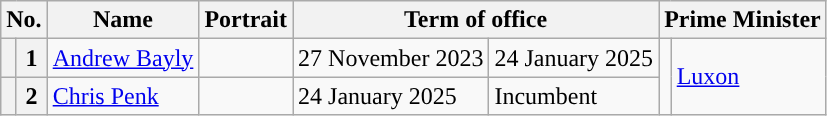<table class="wikitable">
<tr>
<th colspan="2">No.</th>
<th>Name</th>
<th>Portrait</th>
<th colspan="2">Term of office</th>
<th colspan="2">Prime Minister</th>
</tr>
<tr>
<th style="color:inherit;background:"></th>
<th>1</th>
<td><a href='#'>Andrew Bayly</a></td>
<td></td>
<td>27 November 2023</td>
<td>24 January 2025</td>
<td width=1 rowspan=2 style="color:inherit;background:"></td>
<td rowspan="2"><a href='#'>Luxon</a></td>
</tr>
<tr>
<th style="color:inherit;background:"></th>
<th>2</th>
<td><a href='#'>Chris Penk</a></td>
<td></td>
<td>24 January 2025</td>
<td>Incumbent</td>
</tr>
</table>
